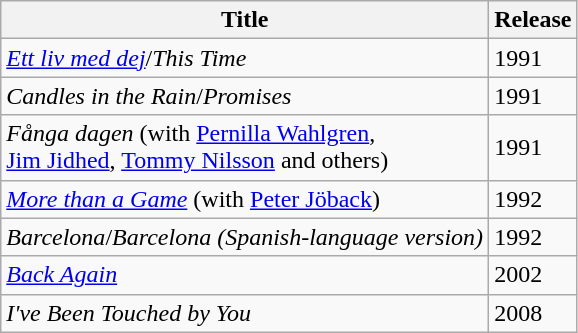<table class=wikitable>
<tr>
<th>Title</th>
<th>Release</th>
</tr>
<tr>
<td><em><a href='#'>Ett liv med dej</a></em>/<em>This Time</em></td>
<td>1991</td>
</tr>
<tr>
<td><em>Candles in the Rain</em>/<em>Promises</em></td>
<td>1991</td>
</tr>
<tr>
<td><em>Fånga dagen</em> (with <a href='#'>Pernilla Wahlgren</a>, <br><a href='#'>Jim Jidhed</a>, <a href='#'>Tommy Nilsson</a> and others)</td>
<td>1991</td>
</tr>
<tr>
<td><em><a href='#'>More than a Game</a></em> (with <a href='#'>Peter Jöback</a>)</td>
<td>1992</td>
</tr>
<tr>
<td><em>Barcelona</em>/<em>Barcelona (Spanish-language version)</em></td>
<td>1992</td>
</tr>
<tr>
<td><em><a href='#'>Back Again</a></em></td>
<td>2002</td>
</tr>
<tr>
<td><em>I've Been Touched by You</em></td>
<td>2008</td>
</tr>
</table>
